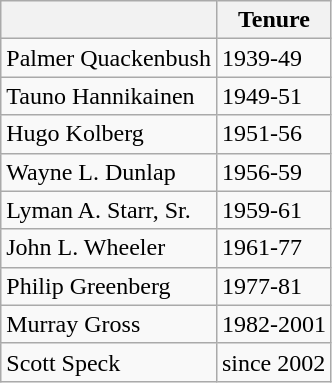<table class="wikitable">
<tr>
<th></th>
<th>Tenure</th>
</tr>
<tr>
<td>Palmer Quackenbush</td>
<td>1939-49</td>
</tr>
<tr>
<td>Tauno Hannikainen</td>
<td>1949-51</td>
</tr>
<tr>
<td>Hugo Kolberg</td>
<td>1951-56</td>
</tr>
<tr>
<td>Wayne L. Dunlap</td>
<td>1956-59</td>
</tr>
<tr>
<td>Lyman A. Starr, Sr.</td>
<td>1959-61</td>
</tr>
<tr>
<td>John L. Wheeler</td>
<td>1961-77</td>
</tr>
<tr>
<td>Philip Greenberg</td>
<td>1977-81</td>
</tr>
<tr>
<td>Murray Gross</td>
<td>1982-2001</td>
</tr>
<tr>
<td>Scott Speck</td>
<td>since 2002</td>
</tr>
</table>
